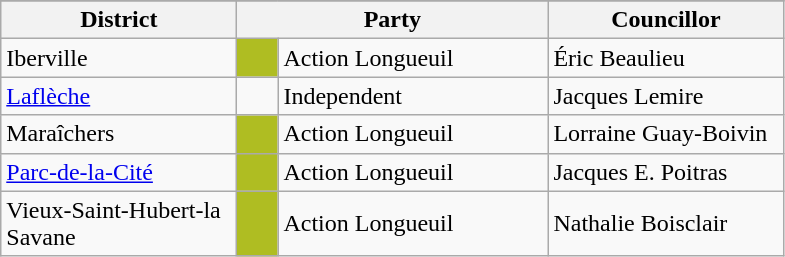<table class="wikitable">
<tr>
</tr>
<tr>
<th bgcolor="#DDDDFF" width="150px">District</th>
<th bgcolor="#DDDDFF" width="200px" colspan="2">Party</th>
<th bgcolor="#DDDDFF" width="150px">Councillor</th>
</tr>
<tr>
<td>Iberville</td>
<td bgcolor=#AFBD22 width="20px"> </td>
<td>Action Longueuil</td>
<td>Éric Beaulieu</td>
</tr>
<tr>
<td><a href='#'>Laflèche</a></td>
<td> </td>
<td>Independent</td>
<td>Jacques Lemire</td>
</tr>
<tr>
<td>Maraîchers</td>
<td bgcolor=#AFBD22 width="20px"> </td>
<td>Action Longueuil</td>
<td>Lorraine Guay-Boivin</td>
</tr>
<tr>
<td><a href='#'>Parc-de-la-Cité</a></td>
<td bgcolor=#AFBD22 width="20px"> </td>
<td>Action Longueuil</td>
<td>Jacques E. Poitras</td>
</tr>
<tr>
<td>Vieux-Saint-Hubert-la Savane</td>
<td bgcolor=#AFBD22 width="20px"> </td>
<td>Action Longueuil</td>
<td>Nathalie Boisclair</td>
</tr>
</table>
